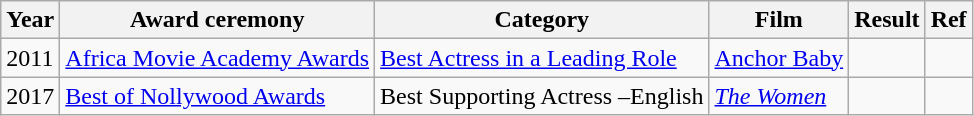<table class="wikitable">
<tr>
<th>Year</th>
<th>Award ceremony</th>
<th>Category</th>
<th>Film</th>
<th>Result</th>
<th>Ref</th>
</tr>
<tr>
<td>2011</td>
<td><a href='#'>Africa Movie Academy Awards</a></td>
<td><a href='#'>Best Actress in a Leading Role</a></td>
<td><a href='#'>Anchor Baby</a></td>
<td></td>
<td></td>
</tr>
<tr>
<td>2017</td>
<td><a href='#'>Best of Nollywood Awards</a></td>
<td>Best Supporting Actress –English</td>
<td><em><a href='#'>The Women</a></em></td>
<td></td>
<td></td>
</tr>
</table>
